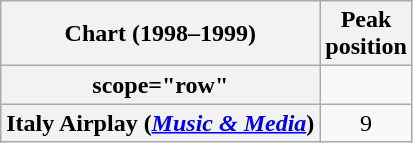<table class="wikitable sortable plainrowheaders" style="text-align:center">
<tr>
<th>Chart (1998–1999)</th>
<th>Peak<br>position</th>
</tr>
<tr>
<th>scope="row"</th>
</tr>
<tr>
<th scope="row">Italy Airplay (<em><a href='#'>Music & Media</a></em>)</th>
<td>9</td>
</tr>
</table>
